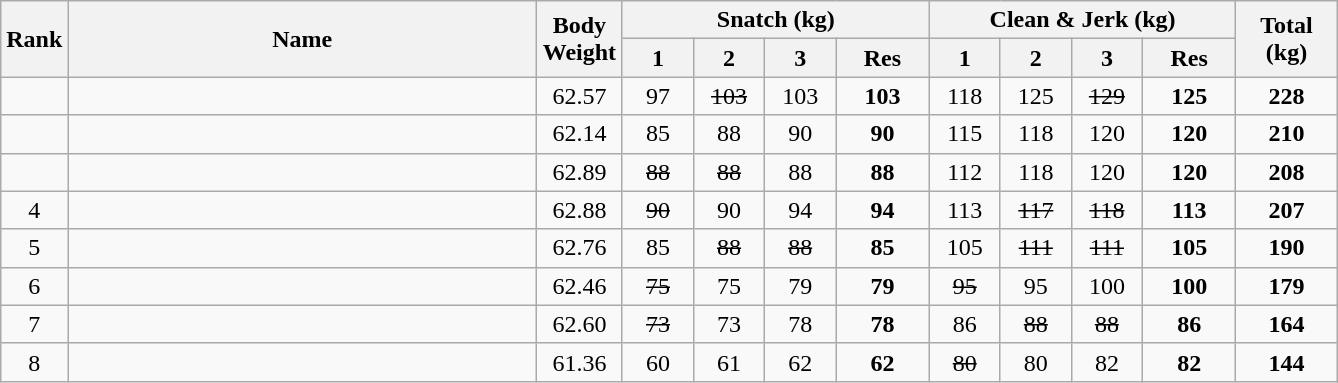<table class = "wikitable" style="text-align:center;">
<tr>
<th rowspan=2>Rank</th>
<th rowspan=2 width=305>Name</th>
<th rowspan=2 width=50>Body Weight</th>
<th colspan=4>Snatch (kg)</th>
<th colspan=4>Clean & Jerk (kg)</th>
<th rowspan=2 width=60>Total (kg)</th>
</tr>
<tr>
<th width=40>1</th>
<th width=40>2</th>
<th width=40>3</th>
<th width=55>Res</th>
<th width=40>1</th>
<th width=40>2</th>
<th width=40>3</th>
<th width=55>Res</th>
</tr>
<tr>
<td></td>
<td align=left></td>
<td>62.57</td>
<td>97</td>
<td><s>103</s></td>
<td>103</td>
<td><strong>103</strong></td>
<td>118</td>
<td>125</td>
<td><s>129</s></td>
<td><strong>125</strong></td>
<td><strong>228</strong></td>
</tr>
<tr>
<td></td>
<td align=left></td>
<td>62.14</td>
<td>85</td>
<td>88</td>
<td>90</td>
<td><strong>90</strong></td>
<td>115</td>
<td>118</td>
<td>120</td>
<td><strong>120</strong></td>
<td><strong>210</strong></td>
</tr>
<tr>
<td></td>
<td align=left></td>
<td>62.89</td>
<td><s>88</s></td>
<td><s>88</s></td>
<td>88</td>
<td><strong>88</strong></td>
<td>112</td>
<td>118</td>
<td>120</td>
<td><strong>120</strong></td>
<td><strong>208</strong></td>
</tr>
<tr>
<td>4</td>
<td align=left></td>
<td>62.88</td>
<td><s>90</s></td>
<td>90</td>
<td>94</td>
<td><strong>94</strong></td>
<td>113</td>
<td><s>117</s></td>
<td><s>118</s></td>
<td><strong>113</strong></td>
<td><strong>207</strong></td>
</tr>
<tr>
<td>5</td>
<td align=left></td>
<td>62.76</td>
<td>85</td>
<td><s>88</s></td>
<td><s>88</s></td>
<td><strong>85</strong></td>
<td>105</td>
<td><s>111</s></td>
<td><s>111</s></td>
<td><strong>105</strong></td>
<td><strong>190</strong></td>
</tr>
<tr>
<td>6</td>
<td align=left></td>
<td>62.46</td>
<td><s>75</s></td>
<td>75</td>
<td>79</td>
<td><strong>79</strong></td>
<td><s>95</s></td>
<td>95</td>
<td>100</td>
<td><strong>100</strong></td>
<td><strong>179</strong></td>
</tr>
<tr>
<td>7</td>
<td align=left></td>
<td>62.60</td>
<td><s>73</s></td>
<td>73</td>
<td>78</td>
<td><strong>78</strong></td>
<td>86</td>
<td><s>88</s></td>
<td><s>88</s></td>
<td><strong>86</strong></td>
<td><strong>164</strong></td>
</tr>
<tr>
<td>8</td>
<td align=left></td>
<td>61.36</td>
<td>60</td>
<td>61</td>
<td>62</td>
<td><strong>62</strong></td>
<td><s>80</s></td>
<td>80</td>
<td>82</td>
<td><strong>82</strong></td>
<td><strong>144</strong></td>
</tr>
</table>
